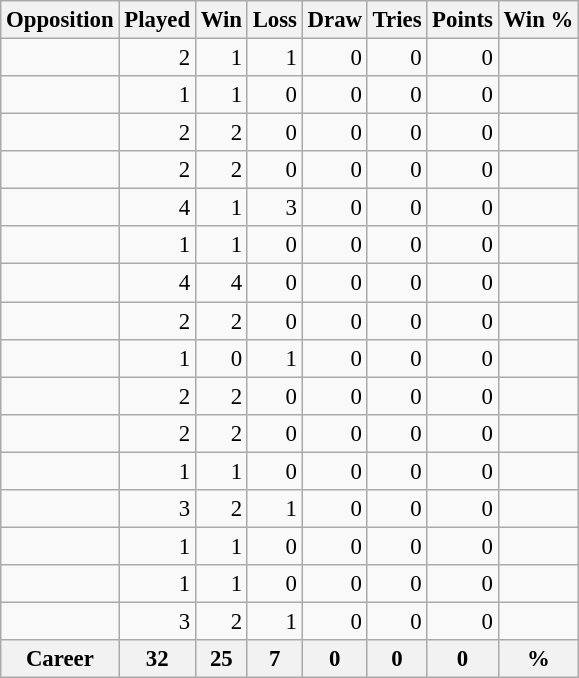<table class="wikitable sortable" style="font-size: 95%; text-align: right;">
<tr>
<th>Opposition</th>
<th>Played</th>
<th>Win</th>
<th>Loss</th>
<th>Draw</th>
<th>Tries</th>
<th>Points</th>
<th>Win %</th>
</tr>
<tr>
<td align="left"></td>
<td>2</td>
<td>1</td>
<td>1</td>
<td>0</td>
<td>0</td>
<td>0</td>
<td></td>
</tr>
<tr>
<td align="left"></td>
<td>1</td>
<td>1</td>
<td>0</td>
<td>0</td>
<td>0</td>
<td>0</td>
<td></td>
</tr>
<tr>
<td align="left"></td>
<td>2</td>
<td>2</td>
<td>0</td>
<td>0</td>
<td>0</td>
<td>0</td>
<td></td>
</tr>
<tr>
<td align="left"></td>
<td>2</td>
<td>2</td>
<td>0</td>
<td>0</td>
<td>0</td>
<td>0</td>
<td></td>
</tr>
<tr>
<td align="left"></td>
<td>4</td>
<td>1</td>
<td>3</td>
<td>0</td>
<td>0</td>
<td>0</td>
<td></td>
</tr>
<tr>
<td align="left"></td>
<td>1</td>
<td>1</td>
<td>0</td>
<td>0</td>
<td>0</td>
<td>0</td>
<td></td>
</tr>
<tr>
<td align="left"></td>
<td>4</td>
<td>4</td>
<td>0</td>
<td>0</td>
<td>0</td>
<td>0</td>
<td></td>
</tr>
<tr>
<td align="left"></td>
<td>2</td>
<td>2</td>
<td>0</td>
<td>0</td>
<td>0</td>
<td>0</td>
<td></td>
</tr>
<tr>
<td align="left"></td>
<td>1</td>
<td>0</td>
<td>1</td>
<td>0</td>
<td>0</td>
<td>0</td>
<td></td>
</tr>
<tr>
<td align="left"></td>
<td>2</td>
<td>2</td>
<td>0</td>
<td>0</td>
<td>0</td>
<td>0</td>
<td></td>
</tr>
<tr>
<td align="left"></td>
<td>2</td>
<td>2</td>
<td>0</td>
<td>0</td>
<td>0</td>
<td>0</td>
<td></td>
</tr>
<tr>
<td align="left"></td>
<td>1</td>
<td>1</td>
<td>0</td>
<td>0</td>
<td>0</td>
<td>0</td>
<td></td>
</tr>
<tr>
<td align="left"></td>
<td>3</td>
<td>2</td>
<td>1</td>
<td>0</td>
<td>0</td>
<td>0</td>
<td></td>
</tr>
<tr>
<td align="left"></td>
<td>1</td>
<td>1</td>
<td>0</td>
<td>0</td>
<td>0</td>
<td>0</td>
<td></td>
</tr>
<tr>
<td align="left"></td>
<td>1</td>
<td>1</td>
<td>0</td>
<td>0</td>
<td>0</td>
<td>0</td>
<td></td>
</tr>
<tr>
<td align="left"></td>
<td>3</td>
<td>2</td>
<td>1</td>
<td>0</td>
<td>0</td>
<td>0</td>
<td></td>
</tr>
<tr class="sortbottom">
<th style="text-align:center;">Career</th>
<th>32</th>
<th>25</th>
<th>7</th>
<th>0</th>
<th>0</th>
<th>0</th>
<th>%</th>
</tr>
</table>
